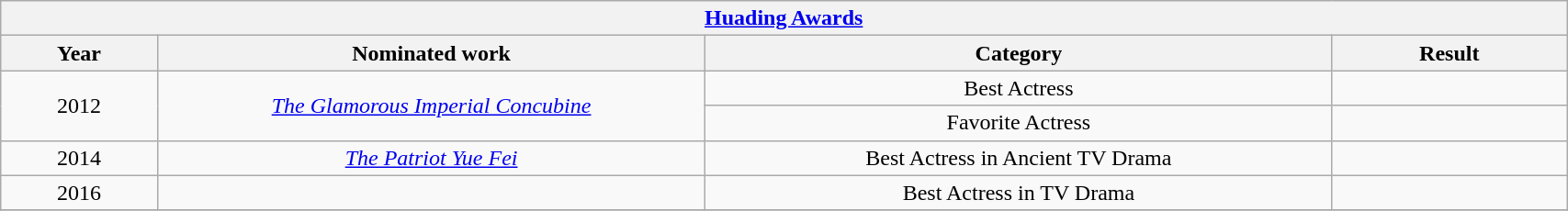<table width="90%" class="wikitable">
<tr>
<th colspan="5" align="center"><a href='#'>Huading Awards</a></th>
</tr>
<tr>
<th width="10%">Year</th>
<th width="35%">Nominated work</th>
<th width="40%">Category</th>
<th width="15%">Result</th>
</tr>
<tr>
<td align="center" rowspan="2">2012</td>
<td align="center" rowspan="2"><em><a href='#'>The Glamorous Imperial Concubine</a></em></td>
<td align="center">Best Actress</td>
<td></td>
</tr>
<tr>
<td align="center">Favorite Actress</td>
<td></td>
</tr>
<tr>
<td align="center" rowspan="1">2014</td>
<td align="center"><em><a href='#'>The Patriot Yue Fei</a></em></td>
<td align="center">Best Actress in Ancient TV Drama</td>
<td></td>
</tr>
<tr>
<td align="center" rowspan="1">2016</td>
<td align="center"></td>
<td align="center">Best Actress in TV Drama</td>
<td></td>
</tr>
<tr>
</tr>
</table>
